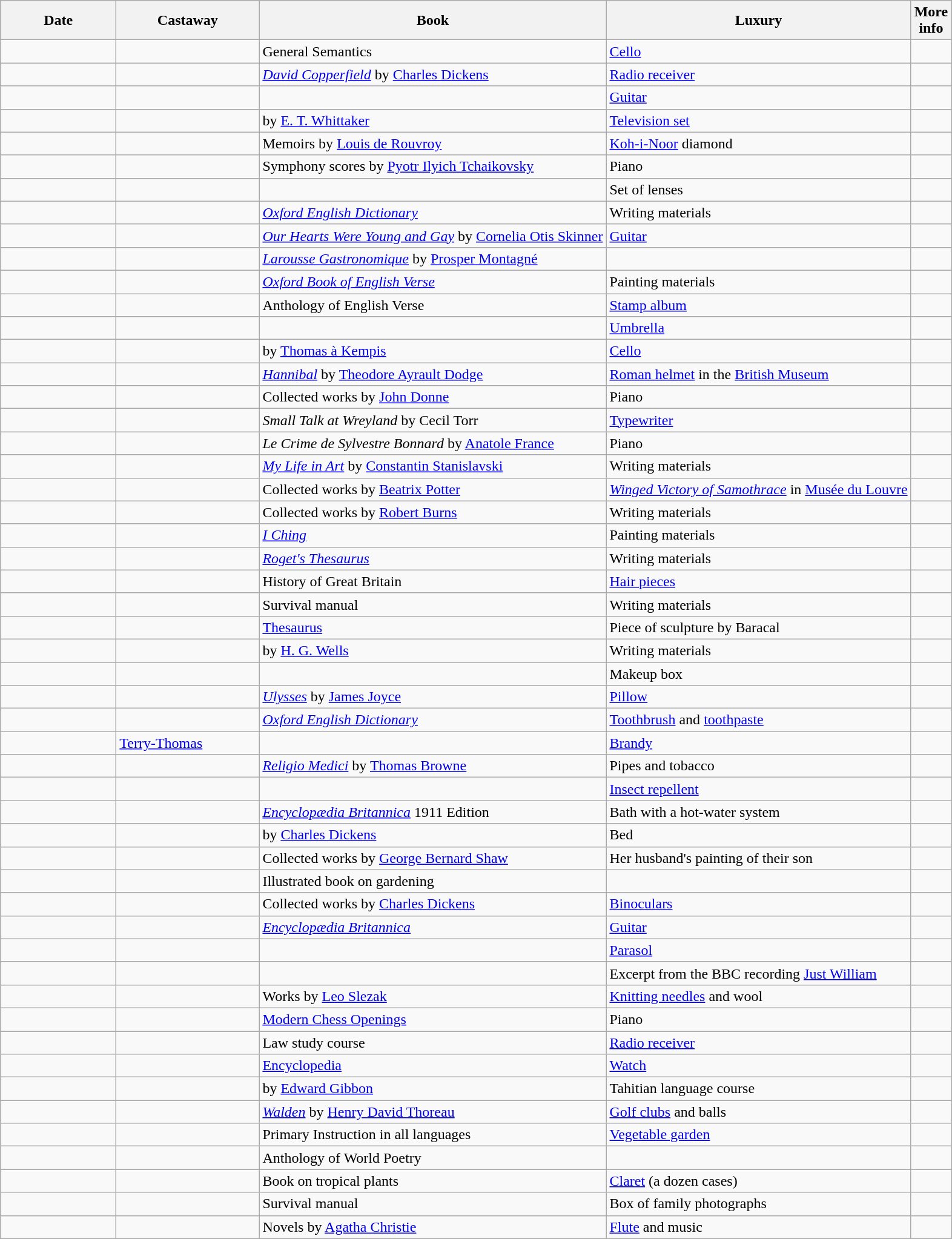<table class="wikitable sortable">
<tr>
<th style="width:120px;">Date</th>
<th style="width:150px;">Castaway</th>
<th>Book</th>
<th>Luxury</th>
<th class="unsortable">More<br>info</th>
</tr>
<tr>
<td></td>
<td></td>
<td>General Semantics</td>
<td><a href='#'>Cello</a></td>
<td></td>
</tr>
<tr>
<td></td>
<td></td>
<td><em><a href='#'>David Copperfield</a></em> by <a href='#'>Charles Dickens</a></td>
<td><a href='#'>Radio receiver</a></td>
<td></td>
</tr>
<tr>
<td></td>
<td></td>
<td></td>
<td><a href='#'>Guitar</a></td>
<td></td>
</tr>
<tr>
<td></td>
<td></td>
<td> by <a href='#'>E. T. Whittaker</a></td>
<td><a href='#'>Television set</a></td>
<td></td>
</tr>
<tr>
<td></td>
<td></td>
<td>Memoirs by <a href='#'>Louis de Rouvroy</a></td>
<td><a href='#'>Koh-i-Noor</a> diamond</td>
<td></td>
</tr>
<tr>
<td></td>
<td></td>
<td>Symphony scores by <a href='#'>Pyotr Ilyich Tchaikovsky</a></td>
<td>Piano</td>
<td></td>
</tr>
<tr>
<td></td>
<td></td>
<td></td>
<td>Set of lenses</td>
<td></td>
</tr>
<tr>
<td></td>
<td></td>
<td><em><a href='#'>Oxford English Dictionary</a></em></td>
<td>Writing materials</td>
<td></td>
</tr>
<tr>
<td></td>
<td></td>
<td><em><a href='#'>Our Hearts Were Young and Gay</a></em> by <a href='#'>Cornelia Otis Skinner</a></td>
<td><a href='#'>Guitar</a></td>
<td></td>
</tr>
<tr>
<td></td>
<td></td>
<td><em><a href='#'>Larousse Gastronomique</a></em> by <a href='#'>Prosper Montagné</a></td>
<td></td>
<td></td>
</tr>
<tr>
<td></td>
<td></td>
<td><em><a href='#'>Oxford Book of English Verse</a></em></td>
<td>Painting materials</td>
<td></td>
</tr>
<tr>
<td></td>
<td></td>
<td>Anthology of English Verse</td>
<td><a href='#'>Stamp album</a></td>
<td></td>
</tr>
<tr>
<td></td>
<td></td>
<td></td>
<td><a href='#'>Umbrella</a></td>
<td></td>
</tr>
<tr>
<td></td>
<td></td>
<td> by <a href='#'>Thomas à Kempis</a></td>
<td><a href='#'>Cello</a></td>
<td></td>
</tr>
<tr>
<td></td>
<td></td>
<td><em><a href='#'>Hannibal</a></em> by <a href='#'>Theodore Ayrault Dodge</a></td>
<td><a href='#'>Roman helmet</a> in the <a href='#'>British Museum</a></td>
<td></td>
</tr>
<tr>
<td></td>
<td></td>
<td>Collected works by <a href='#'>John Donne</a></td>
<td>Piano</td>
<td></td>
</tr>
<tr>
<td></td>
<td></td>
<td><em>Small Talk at Wreyland</em> by Cecil Torr</td>
<td><a href='#'>Typewriter</a></td>
<td></td>
</tr>
<tr>
<td></td>
<td></td>
<td><em>Le Crime de Sylvestre Bonnard</em> by <a href='#'>Anatole France</a></td>
<td>Piano</td>
<td></td>
</tr>
<tr>
<td></td>
<td></td>
<td><em><a href='#'>My Life in Art</a></em> by <a href='#'>Constantin Stanislavski</a></td>
<td>Writing materials</td>
<td></td>
</tr>
<tr>
<td></td>
<td></td>
<td>Collected works by <a href='#'>Beatrix Potter</a></td>
<td><em><a href='#'>Winged Victory of Samothrace</a></em> in <a href='#'>Musée du Louvre</a></td>
<td></td>
</tr>
<tr>
<td></td>
<td></td>
<td>Collected works by <a href='#'>Robert Burns</a></td>
<td>Writing materials</td>
<td></td>
</tr>
<tr>
<td></td>
<td></td>
<td><em><a href='#'>I Ching</a></em></td>
<td>Painting materials</td>
<td></td>
</tr>
<tr>
<td></td>
<td></td>
<td><em><a href='#'>Roget's Thesaurus</a></em></td>
<td>Writing materials</td>
<td></td>
</tr>
<tr>
<td></td>
<td></td>
<td>History of Great Britain</td>
<td><a href='#'>Hair pieces</a></td>
<td></td>
</tr>
<tr>
<td></td>
<td></td>
<td>Survival manual</td>
<td>Writing materials</td>
<td></td>
</tr>
<tr>
<td></td>
<td></td>
<td><a href='#'>Thesaurus</a></td>
<td>Piece of sculpture by Baracal</td>
<td></td>
</tr>
<tr>
<td></td>
<td></td>
<td> by <a href='#'>H. G. Wells</a></td>
<td>Writing materials</td>
<td></td>
</tr>
<tr>
<td></td>
<td></td>
<td></td>
<td>Makeup box</td>
<td></td>
</tr>
<tr>
<td></td>
<td></td>
<td><em><a href='#'>Ulysses</a></em> by <a href='#'>James Joyce</a></td>
<td><a href='#'>Pillow</a></td>
<td></td>
</tr>
<tr>
<td></td>
<td></td>
<td><em><a href='#'>Oxford English Dictionary</a></em></td>
<td><a href='#'>Toothbrush</a> and <a href='#'>toothpaste</a></td>
<td></td>
</tr>
<tr>
<td></td>
<td><a href='#'>Terry-Thomas</a></td>
<td></td>
<td><a href='#'>Brandy</a></td>
<td></td>
</tr>
<tr>
<td></td>
<td></td>
<td><em><a href='#'>Religio Medici</a></em> by <a href='#'>Thomas Browne</a></td>
<td>Pipes and tobacco</td>
<td></td>
</tr>
<tr>
<td></td>
<td></td>
<td></td>
<td><a href='#'>Insect repellent</a></td>
<td></td>
</tr>
<tr>
<td></td>
<td></td>
<td><em><a href='#'>Encyclopædia Britannica</a></em> 1911 Edition</td>
<td>Bath with a hot-water system</td>
<td></td>
</tr>
<tr>
<td></td>
<td></td>
<td> by <a href='#'>Charles Dickens</a></td>
<td>Bed</td>
<td></td>
</tr>
<tr>
<td></td>
<td></td>
<td>Collected works by <a href='#'>George Bernard Shaw</a></td>
<td>Her husband's painting of their son</td>
<td></td>
</tr>
<tr>
<td></td>
<td></td>
<td>Illustrated book on gardening</td>
<td></td>
<td></td>
</tr>
<tr>
<td></td>
<td></td>
<td>Collected works by <a href='#'>Charles Dickens</a></td>
<td><a href='#'>Binoculars</a></td>
<td></td>
</tr>
<tr>
<td></td>
<td></td>
<td><em><a href='#'>Encyclopædia Britannica</a></em></td>
<td><a href='#'>Guitar</a></td>
<td></td>
</tr>
<tr>
<td></td>
<td></td>
<td></td>
<td><a href='#'>Parasol</a></td>
<td></td>
</tr>
<tr>
<td></td>
<td></td>
<td></td>
<td>Excerpt from the BBC recording <a href='#'>Just William</a></td>
<td></td>
</tr>
<tr>
<td></td>
<td></td>
<td>Works by <a href='#'>Leo Slezak</a></td>
<td><a href='#'>Knitting needles</a> and wool</td>
<td></td>
</tr>
<tr>
<td></td>
<td></td>
<td><a href='#'>Modern Chess Openings</a></td>
<td>Piano</td>
<td></td>
</tr>
<tr>
<td></td>
<td></td>
<td>Law study course</td>
<td><a href='#'>Radio receiver</a></td>
<td></td>
</tr>
<tr>
<td></td>
<td></td>
<td><a href='#'>Encyclopedia</a></td>
<td><a href='#'>Watch</a></td>
<td></td>
</tr>
<tr>
<td></td>
<td></td>
<td> by <a href='#'>Edward Gibbon</a></td>
<td>Tahitian language course</td>
<td></td>
</tr>
<tr>
<td></td>
<td></td>
<td><em><a href='#'>Walden</a></em> by <a href='#'>Henry David Thoreau</a></td>
<td><a href='#'>Golf clubs</a> and balls</td>
<td></td>
</tr>
<tr>
<td></td>
<td></td>
<td>Primary Instruction in all languages</td>
<td><a href='#'>Vegetable garden</a></td>
<td></td>
</tr>
<tr>
<td></td>
<td></td>
<td>Anthology of World Poetry</td>
<td></td>
<td></td>
</tr>
<tr>
<td></td>
<td></td>
<td>Book on tropical plants</td>
<td><a href='#'>Claret</a> (a dozen cases)</td>
<td></td>
</tr>
<tr>
<td></td>
<td></td>
<td>Survival manual</td>
<td>Box of family photographs</td>
<td></td>
</tr>
<tr>
<td></td>
<td></td>
<td>Novels by <a href='#'>Agatha Christie</a></td>
<td><a href='#'>Flute</a> and music</td>
<td></td>
</tr>
</table>
